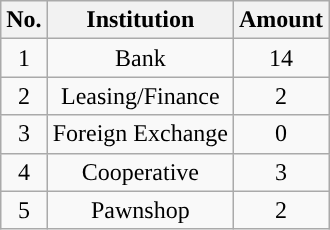<table class="wikitable" style="text-align:center">
<tr>
<th>No.</th>
<th>Institution</th>
<th>Amount</th>
</tr>
<tr>
<td>1</td>
<td>Bank</td>
<td>14</td>
</tr>
<tr>
<td>2</td>
<td>Leasing/Finance</td>
<td>2</td>
</tr>
<tr>
<td>3</td>
<td>Foreign Exchange</td>
<td>0</td>
</tr>
<tr>
<td>4</td>
<td>Cooperative</td>
<td>3</td>
</tr>
<tr>
<td>5</td>
<td>Pawnshop</td>
<td>2</td>
</tr>
</table>
